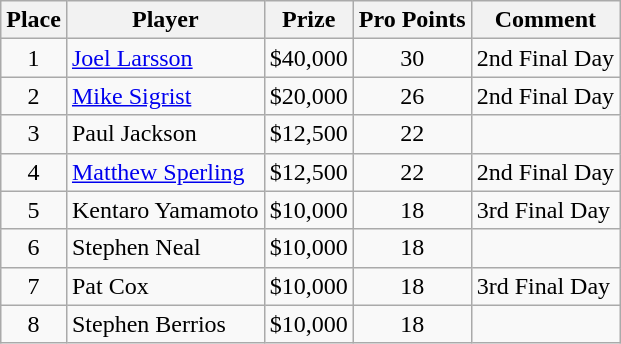<table class="wikitable">
<tr>
<th>Place</th>
<th>Player</th>
<th>Prize</th>
<th>Pro Points</th>
<th>Comment</th>
</tr>
<tr>
<td align=center>1</td>
<td> <a href='#'>Joel Larsson</a></td>
<td align=center>$40,000</td>
<td align=center>30</td>
<td>2nd Final Day</td>
</tr>
<tr>
<td align=center>2</td>
<td> <a href='#'>Mike Sigrist</a></td>
<td align=center>$20,000</td>
<td align=center>26</td>
<td>2nd Final Day</td>
</tr>
<tr>
<td align=center>3</td>
<td> Paul Jackson</td>
<td align=center>$12,500</td>
<td align=center>22</td>
<td></td>
</tr>
<tr>
<td align=center>4</td>
<td> <a href='#'>Matthew Sperling</a></td>
<td align=center>$12,500</td>
<td align=center>22</td>
<td>2nd Final Day</td>
</tr>
<tr>
<td align=center>5</td>
<td> Kentaro Yamamoto</td>
<td align=center>$10,000</td>
<td align=center>18</td>
<td>3rd Final Day</td>
</tr>
<tr>
<td align=center>6</td>
<td> Stephen Neal</td>
<td align=center>$10,000</td>
<td align=center>18</td>
<td></td>
</tr>
<tr>
<td align=center>7</td>
<td> Pat Cox</td>
<td align=center>$10,000</td>
<td align=center>18</td>
<td>3rd Final Day</td>
</tr>
<tr>
<td align=center>8</td>
<td> Stephen Berrios</td>
<td align=center>$10,000</td>
<td align=center>18</td>
<td></td>
</tr>
</table>
